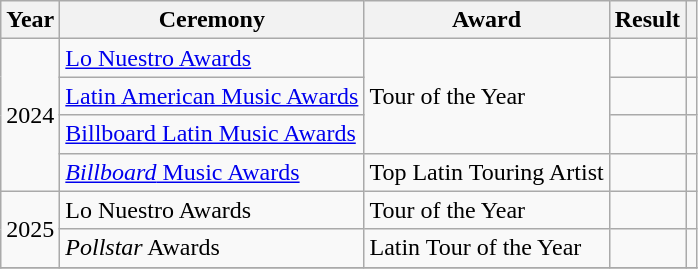<table class="wikitable">
<tr>
<th align="left">Year</th>
<th align="left">Ceremony</th>
<th align="left">Award</th>
<th align="left">Result</th>
<th scope="col" class="unsortable"></th>
</tr>
<tr>
<td rowspan="4">2024</td>
<td><a href='#'>Lo Nuestro Awards</a></td>
<td rowspan="3">Tour of the Year</td>
<td></td>
<td></td>
</tr>
<tr>
<td><a href='#'>Latin American Music Awards</a></td>
<td></td>
<td></td>
</tr>
<tr>
<td><a href='#'>Billboard Latin Music Awards</a></td>
<td></td>
<td></td>
</tr>
<tr>
<td><a href='#'><em>Billboard</em> Music Awards</a></td>
<td>Top Latin Touring Artist</td>
<td></td>
<td></td>
</tr>
<tr>
<td rowspan="2">2025</td>
<td>Lo Nuestro Awards</td>
<td>Tour of the Year</td>
<td></td>
<td></td>
</tr>
<tr>
<td><em>Pollstar</em> Awards</td>
<td>Latin Tour of the Year</td>
<td></td>
<td></td>
</tr>
<tr>
</tr>
</table>
